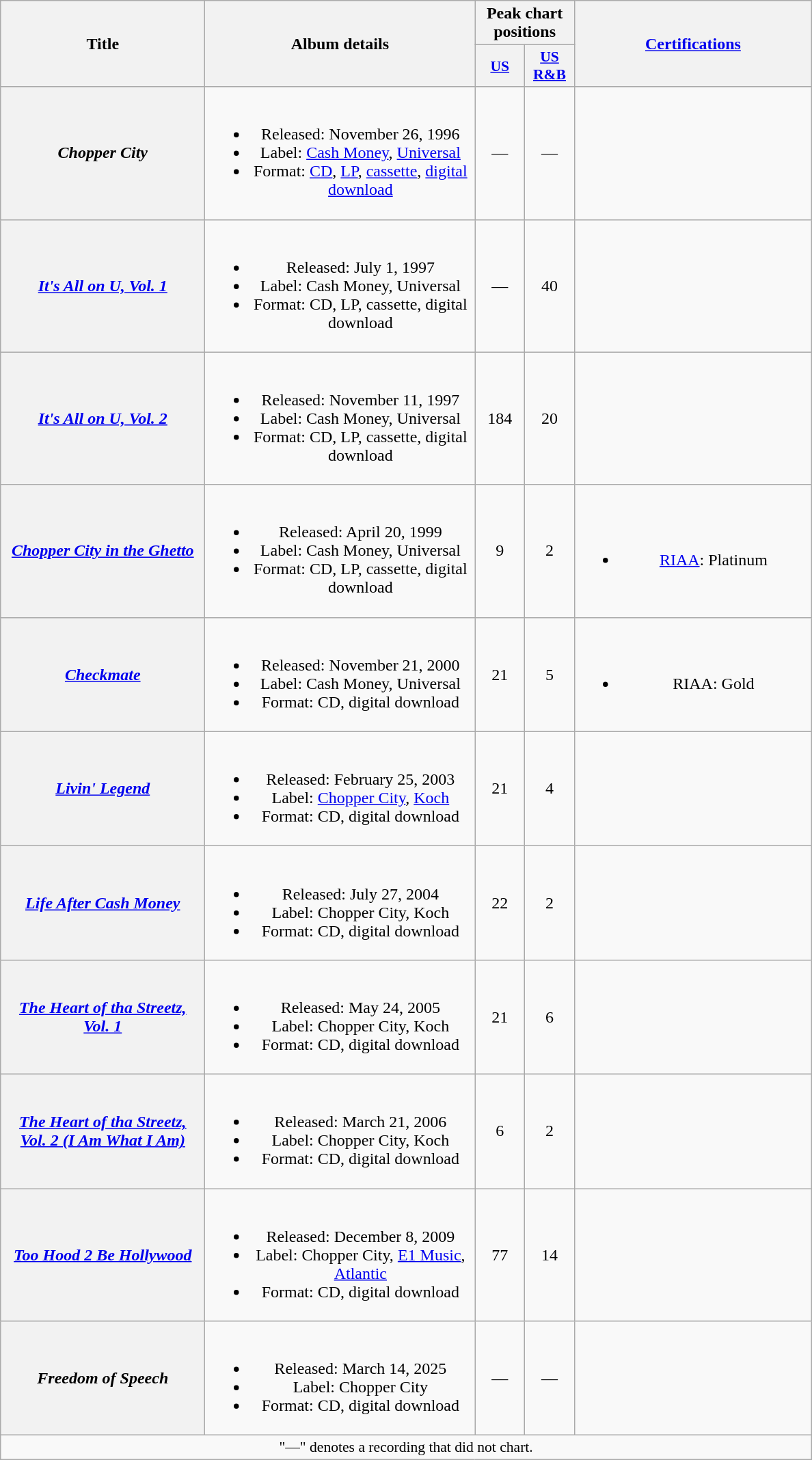<table class="wikitable plainrowheaders" style="text-align:center;" border="1">
<tr>
<th scope="col" rowspan="2" style="width:12em;">Title</th>
<th scope="col" rowspan="2" style="width:16em;">Album details</th>
<th scope="col" colspan="2">Peak chart positions</th>
<th scope="col" rowspan="2" style="width:14em;"><a href='#'>Certifications</a></th>
</tr>
<tr>
<th scope="col" style="width:2.9em;font-size:90%;"><a href='#'>US</a><br></th>
<th scope="col" style="width:2.9em;font-size:90%;"><a href='#'>US R&B</a><br></th>
</tr>
<tr>
<th scope="row"><em>Chopper City</em></th>
<td><br><ul><li>Released: November 26, 1996</li><li>Label: <a href='#'>Cash Money</a>, <a href='#'>Universal</a></li><li>Format: <a href='#'>CD</a>, <a href='#'>LP</a>, <a href='#'>cassette</a>, <a href='#'>digital download</a></li></ul></td>
<td>—</td>
<td>—</td>
<td></td>
</tr>
<tr>
<th scope="row"><em><a href='#'>It's All on U, Vol. 1</a></em></th>
<td><br><ul><li>Released: July 1, 1997</li><li>Label: Cash Money, Universal</li><li>Format: CD, LP, cassette, digital download</li></ul></td>
<td>—</td>
<td>40</td>
<td></td>
</tr>
<tr>
<th scope="row"><em><a href='#'>It's All on U, Vol. 2</a></em></th>
<td><br><ul><li>Released: November 11, 1997</li><li>Label: Cash Money, Universal</li><li>Format: CD, LP, cassette, digital download</li></ul></td>
<td>184</td>
<td>20</td>
<td></td>
</tr>
<tr>
<th scope="row"><em><a href='#'>Chopper City in the Ghetto</a></em></th>
<td><br><ul><li>Released: April 20, 1999</li><li>Label: Cash Money, Universal</li><li>Format: CD, LP, cassette, digital download</li></ul></td>
<td>9</td>
<td>2</td>
<td><br><ul><li><a href='#'>RIAA</a>: Platinum</li></ul></td>
</tr>
<tr>
<th scope="row"><em><a href='#'>Checkmate</a></em></th>
<td><br><ul><li>Released: November 21, 2000</li><li>Label: Cash Money, Universal</li><li>Format: CD, digital download</li></ul></td>
<td>21</td>
<td>5</td>
<td><br><ul><li>RIAA: Gold</li></ul></td>
</tr>
<tr>
<th scope="row"><em><a href='#'>Livin' Legend</a></em></th>
<td><br><ul><li>Released: February 25, 2003</li><li>Label: <a href='#'>Chopper City</a>, <a href='#'>Koch</a></li><li>Format: CD, digital download</li></ul></td>
<td>21</td>
<td>4</td>
<td></td>
</tr>
<tr>
<th scope="row"><em><a href='#'>Life After Cash Money</a></em></th>
<td><br><ul><li>Released: July 27, 2004</li><li>Label: Chopper City, Koch</li><li>Format: CD, digital download</li></ul></td>
<td>22</td>
<td>2</td>
<td></td>
</tr>
<tr>
<th scope="row"><em><a href='#'>The Heart of tha Streetz, Vol. 1</a></em></th>
<td><br><ul><li>Released: May 24, 2005</li><li>Label: Chopper City, Koch</li><li>Format: CD, digital download</li></ul></td>
<td>21</td>
<td>6</td>
<td></td>
</tr>
<tr>
<th scope="row"><em><a href='#'>The Heart of tha Streetz, Vol. 2 (I Am What I Am)</a></em></th>
<td><br><ul><li>Released: March 21, 2006</li><li>Label: Chopper City, Koch</li><li>Format: CD, digital download</li></ul></td>
<td>6</td>
<td>2</td>
<td></td>
</tr>
<tr>
<th scope="row"><em><a href='#'>Too Hood 2 Be Hollywood</a></em></th>
<td><br><ul><li>Released: December 8, 2009</li><li>Label: Chopper City, <a href='#'>E1 Music</a>, <a href='#'>Atlantic</a></li><li>Format: CD, digital download</li></ul></td>
<td>77</td>
<td>14</td>
<td></td>
</tr>
<tr>
<th scope="row"><em>Freedom of Speech</em></th>
<td><br><ul><li>Released: March 14, 2025</li><li>Label: Chopper City</li><li>Format: CD, digital download</li></ul></td>
<td>—</td>
<td>—</td>
<td></td>
</tr>
<tr>
<td colspan="14" style="font-size:90%">"—" denotes a recording that did not chart.</td>
</tr>
</table>
